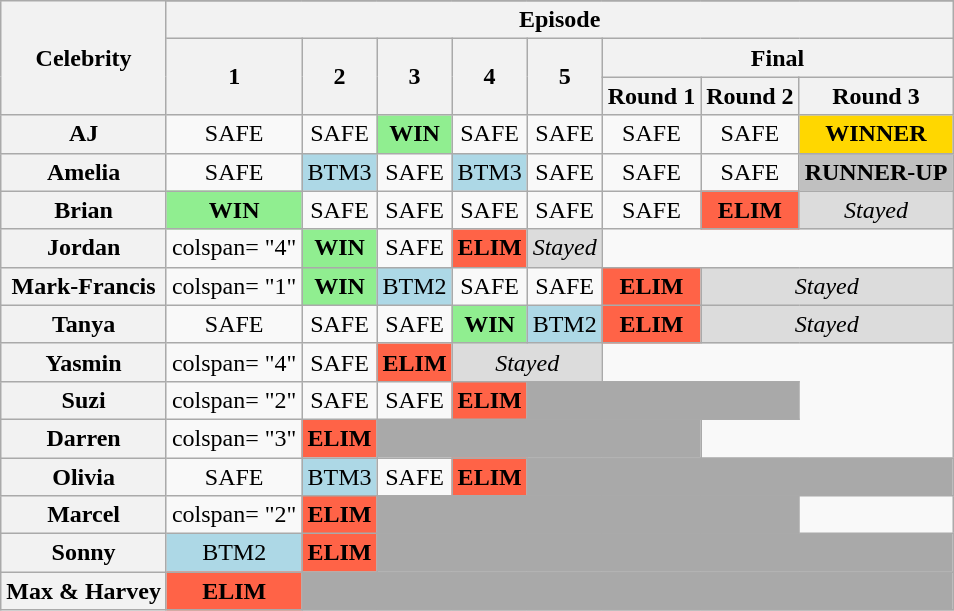<table class="wikitable plainrowheaders" style="text-align:center">
<tr>
<th scope="col" rowspan="4">Celebrity</th>
</tr>
<tr>
<th scope="col" colspan="10">Episode</th>
</tr>
<tr>
<th scope="col" rowspan="2">1</th>
<th scope="col" rowspan="2">2</th>
<th scope="col" rowspan="2">3</th>
<th scope="col" rowspan="2">4</th>
<th scope="col" rowspan="2">5</th>
<th scope="col" colspan="3">Final</th>
</tr>
<tr>
<th scope="col">Round 1</th>
<th scope="col">Round 2</th>
<th scope="col">Round 3</th>
</tr>
<tr>
<th>AJ</th>
<td>SAFE</td>
<td>SAFE</td>
<td style="background:lightgreen;"><strong>WIN</strong></td>
<td>SAFE</td>
<td>SAFE</td>
<td>SAFE</td>
<td>SAFE</td>
<td style="background:gold;"><strong>WINNER</strong></td>
</tr>
<tr>
<th>Amelia</th>
<td>SAFE</td>
<td style="background:lightblue;">BTM3</td>
<td>SAFE</td>
<td style="background:lightblue;">BTM3</td>
<td>SAFE</td>
<td>SAFE</td>
<td>SAFE</td>
<td style="background:silver;"><strong>RUNNER-UP</strong></td>
</tr>
<tr>
<th>Brian</th>
<td style="background:lightgreen;"><strong>WIN</strong></td>
<td>SAFE</td>
<td>SAFE</td>
<td>SAFE</td>
<td>SAFE</td>
<td>SAFE</td>
<td style="background:tomato;"><strong>ELIM</strong></td>
<td bgcolor="gainsboro"><em>Stayed</em></td>
</tr>
<tr>
<th>Jordan</th>
<td>colspan= "4" </td>
<td style="background:lightgreen;"><strong>WIN</strong></td>
<td>SAFE</td>
<td style="background:tomato;"><strong>ELIM</strong></td>
<td bgcolor="gainsboro"><em>Stayed</em></td>
</tr>
<tr>
<th>Mark-Francis</th>
<td>colspan= "1" </td>
<td style="background:lightgreen;"><strong>WIN</strong></td>
<td style="background:lightblue;">BTM2</td>
<td>SAFE</td>
<td>SAFE</td>
<td style="background:tomato;"><strong>ELIM</strong></td>
<td colspan="2" bgcolor="gainsboro"><em>Stayed</em></td>
</tr>
<tr>
<th>Tanya</th>
<td>SAFE</td>
<td>SAFE</td>
<td>SAFE</td>
<td style="background:lightgreen;"><strong>WIN</strong></td>
<td style="background:lightblue;">BTM2</td>
<td style="background:tomato;"><strong>ELIM</strong></td>
<td colspan="2" bgcolor="gainsboro"><em>Stayed</em></td>
</tr>
<tr>
<th>Yasmin</th>
<td>colspan= "4" </td>
<td>SAFE</td>
<td style="background:tomato;"><strong>ELIM</strong></td>
<td colspan="2" bgcolor="gainsboro"><em>Stayed</em></td>
</tr>
<tr>
<th>Suzi</th>
<td>colspan= "2" </td>
<td>SAFE</td>
<td>SAFE</td>
<td style="background:tomato;"><strong>ELIM</strong></td>
<td colspan="3" bgcolor="darkgray"></td>
</tr>
<tr>
<th>Darren</th>
<td>colspan= "3" </td>
<td style="background:tomato;"><strong>ELIM</strong></td>
<td colspan="4" bgcolor="darkgray"></td>
</tr>
<tr>
<th>Olivia</th>
<td>SAFE</td>
<td style="background:lightblue;">BTM3</td>
<td>SAFE</td>
<td style="background:tomato;"><strong>ELIM</strong></td>
<td colspan="4" bgcolor="darkgray"></td>
</tr>
<tr>
<th>Marcel</th>
<td>colspan= "2" </td>
<td style="background:tomato;"><strong>ELIM</strong></td>
<td colspan="5" bgcolor="darkgray"></td>
</tr>
<tr>
<th>Sonny</th>
<td style="background:lightblue;">BTM2</td>
<td style="background:tomato;"><strong>ELIM</strong></td>
<td colspan="6" bgcolor="darkgray"></td>
</tr>
<tr>
<th>Max & Harvey</th>
<td style="background:tomato;"><strong>ELIM</strong></td>
<td colspan="7" bgcolor="darkgray"></td>
</tr>
</table>
